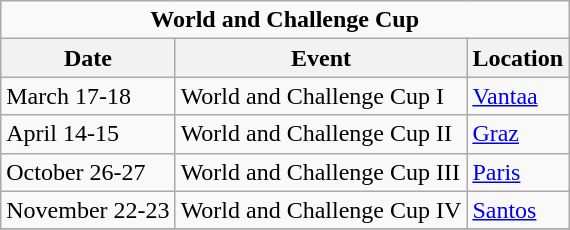<table class="wikitable">
<tr>
<td colspan="4" style="text-align:center;"><strong>World and Challenge Cup</strong></td>
</tr>
<tr>
<th>Date</th>
<th>Event</th>
<th>Location</th>
</tr>
<tr>
<td>March 17-18</td>
<td>World and Challenge Cup I</td>
<td>  <a href='#'>Vantaa</a></td>
</tr>
<tr>
<td>April 14-15</td>
<td>World and Challenge Cup II</td>
<td>  <a href='#'>Graz</a></td>
</tr>
<tr>
<td>October 26-27</td>
<td>World and Challenge Cup III</td>
<td>  <a href='#'>Paris</a></td>
</tr>
<tr>
<td>November 22-23</td>
<td>World and Challenge Cup IV</td>
<td>  <a href='#'>Santos</a></td>
</tr>
<tr>
</tr>
</table>
